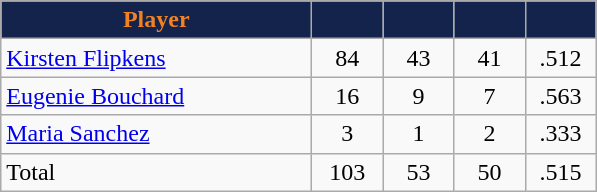<table class="wikitable" style="text-align:center">
<tr>
<th style="background:#14234B; color:#F18121" width="200px">Player</th>
<th style="background:#14234B; color:#F18121" width="40px"></th>
<th style="background:#14234B; color:#F18121" width="40px"></th>
<th style="background:#14234B; color:#F18121" width="40px"></th>
<th style="background:#14234B; color:#F18121" width="40px"></th>
</tr>
<tr>
<td style="text-align:left"><a href='#'>Kirsten Flipkens</a></td>
<td>84</td>
<td>43</td>
<td>41</td>
<td>.512</td>
</tr>
<tr>
<td style="text-align:left"><a href='#'>Eugenie Bouchard</a></td>
<td>16</td>
<td>9</td>
<td>7</td>
<td>.563</td>
</tr>
<tr>
<td style="text-align:left"><a href='#'>Maria Sanchez</a></td>
<td>3</td>
<td>1</td>
<td>2</td>
<td>.333</td>
</tr>
<tr>
<td style="text-align:left">Total</td>
<td>103</td>
<td>53</td>
<td>50</td>
<td>.515</td>
</tr>
</table>
